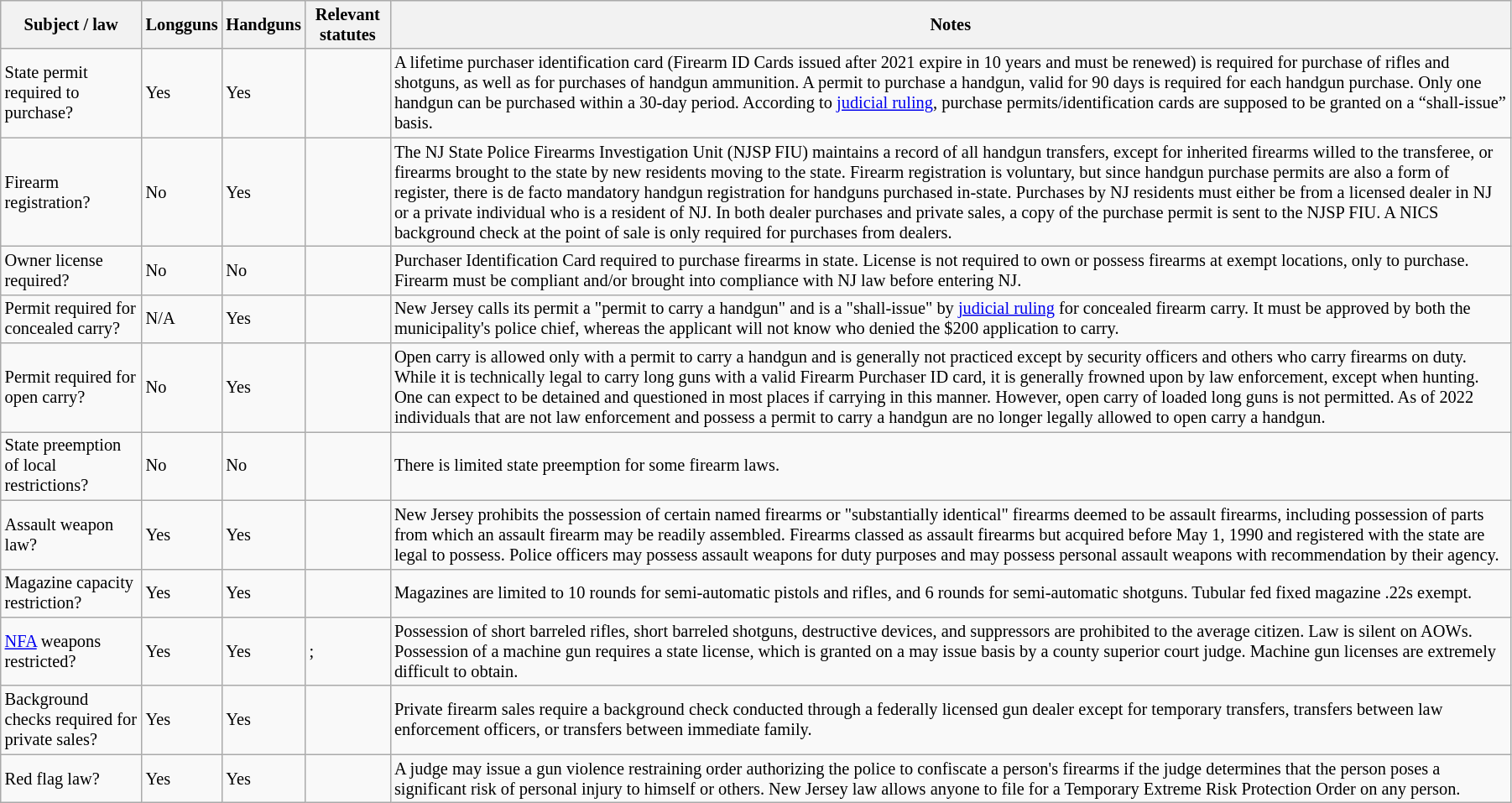<table class="wikitable"  style="font-size:85%; width:95%;">
<tr>
<th>Subject / law</th>
<th>Longguns</th>
<th>Handguns</th>
<th>Relevant statutes</th>
<th>Notes</th>
</tr>
<tr>
<td>State permit required to purchase?</td>
<td>Yes</td>
<td>Yes</td>
<td></td>
<td>A lifetime purchaser identification card (Firearm ID Cards issued after 2021 expire in 10 years and must be renewed) is required for purchase of rifles and shotguns, as well as for purchases of handgun ammunition. A permit to purchase a handgun, valid for 90 days is required for each handgun purchase. Only one handgun can be purchased within a 30-day period. According to <a href='#'>judicial ruling</a>, purchase permits/identification cards are supposed to be granted on a “shall-issue” basis.</td>
</tr>
<tr>
<td>Firearm registration?</td>
<td>No</td>
<td>Yes</td>
<td></td>
<td>The NJ State Police Firearms Investigation Unit (NJSP FIU) maintains a record of all handgun transfers, except for inherited firearms willed to the transferee, or firearms brought to the state by new residents moving to the state.  Firearm registration is voluntary, but since handgun purchase permits are also a form of register, there is de facto mandatory handgun registration for handguns purchased in-state. Purchases by NJ residents must either be from a licensed dealer in NJ or a private individual who is a resident of NJ. In both dealer purchases and private sales, a copy of the purchase permit is sent to the NJSP FIU. A NICS background check at the point of sale is only required for purchases from dealers.</td>
</tr>
<tr>
<td>Owner license required?</td>
<td>No</td>
<td>No</td>
<td></td>
<td>Purchaser Identification Card required to purchase firearms in state. License is not required to own or possess firearms at exempt locations, only to purchase. Firearm must be compliant and/or brought into compliance with NJ law before entering NJ.</td>
</tr>
<tr>
<td>Permit required for concealed carry?</td>
<td>N/A</td>
<td>Yes</td>
<td></td>
<td>New Jersey calls its permit a "permit to carry a handgun" and is a "shall-issue" by <a href='#'>judicial ruling</a> for concealed firearm carry. It must be approved by both the municipality's police chief, whereas the applicant will not know who denied the $200 application to carry.</td>
</tr>
<tr>
<td>Permit required for open carry?</td>
<td>No</td>
<td>Yes</td>
<td></td>
<td>Open carry is allowed only with a permit to carry a handgun and is generally not practiced except by security officers and others who carry firearms on duty.  While it is technically legal to carry long guns with a valid Firearm Purchaser ID card, it is generally frowned upon by law enforcement, except when hunting. One can expect to be detained and questioned in most places if carrying in this manner. However, open carry of loaded long guns is not permitted. As of 2022 individuals that are not law enforcement and possess a permit to carry a handgun are no longer legally allowed to open carry a handgun.</td>
</tr>
<tr>
<td>State preemption of local restrictions?</td>
<td>No</td>
<td>No</td>
<td></td>
<td>There is limited state preemption for some firearm laws.</td>
</tr>
<tr>
<td>Assault weapon law?</td>
<td>Yes</td>
<td>Yes</td>
<td></td>
<td>New Jersey prohibits the possession of certain named firearms or "substantially identical" firearms deemed to be assault firearms, including possession of parts from which an assault firearm may be readily assembled. Firearms  classed as assault firearms but acquired before May 1, 1990 and registered with the state are legal to possess. Police officers may possess assault weapons for duty purposes and may possess personal assault weapons with recommendation by their agency.</td>
</tr>
<tr>
<td>Magazine capacity restriction?</td>
<td>Yes</td>
<td>Yes</td>
<td></td>
<td>Magazines are limited to 10 rounds for semi-automatic pistols and rifles, and 6 rounds for semi-automatic shotguns. Tubular fed fixed magazine .22s exempt.</td>
</tr>
<tr>
<td><a href='#'>NFA</a> weapons restricted?</td>
<td>Yes</td>
<td>Yes</td>
<td>; </td>
<td>Possession of short barreled rifles, short barreled shotguns, destructive devices, and suppressors are prohibited to the average citizen.  Law is silent on AOWs.  Possession of a machine gun requires a state license, which is granted on a may issue basis by a county superior court judge.  Machine gun licenses are extremely difficult to obtain.</td>
</tr>
<tr>
<td>Background checks required for private sales?</td>
<td>Yes</td>
<td>Yes</td>
<td></td>
<td>Private firearm sales require a background check conducted through a federally licensed gun dealer except for temporary transfers, transfers between law enforcement officers, or transfers between immediate family.</td>
</tr>
<tr>
<td>Red flag law?</td>
<td>Yes</td>
<td>Yes</td>
<td></td>
<td>A judge may issue a gun violence restraining order authorizing the police to confiscate a person's firearms if the judge determines that the person poses a significant risk of personal injury to himself or others. New Jersey law allows anyone to file for a Temporary Extreme Risk Protection Order on any person.</td>
</tr>
</table>
